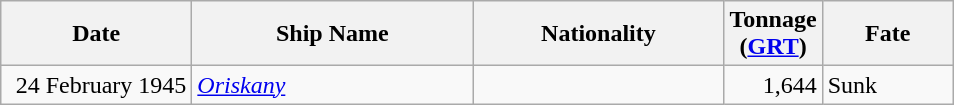<table class="wikitable sortable">
<tr>
<th width="120px">Date</th>
<th width="180px">Ship Name</th>
<th width="160px">Nationality</th>
<th width="25px">Tonnage <br>(<a href='#'>GRT</a>)</th>
<th width="80px">Fate</th>
</tr>
<tr>
<td align="right">24 February 1945</td>
<td align="left"><a href='#'><em>Oriskany</em></a></td>
<td align="left"></td>
<td align="right">1,644</td>
<td align="left">Sunk</td>
</tr>
</table>
